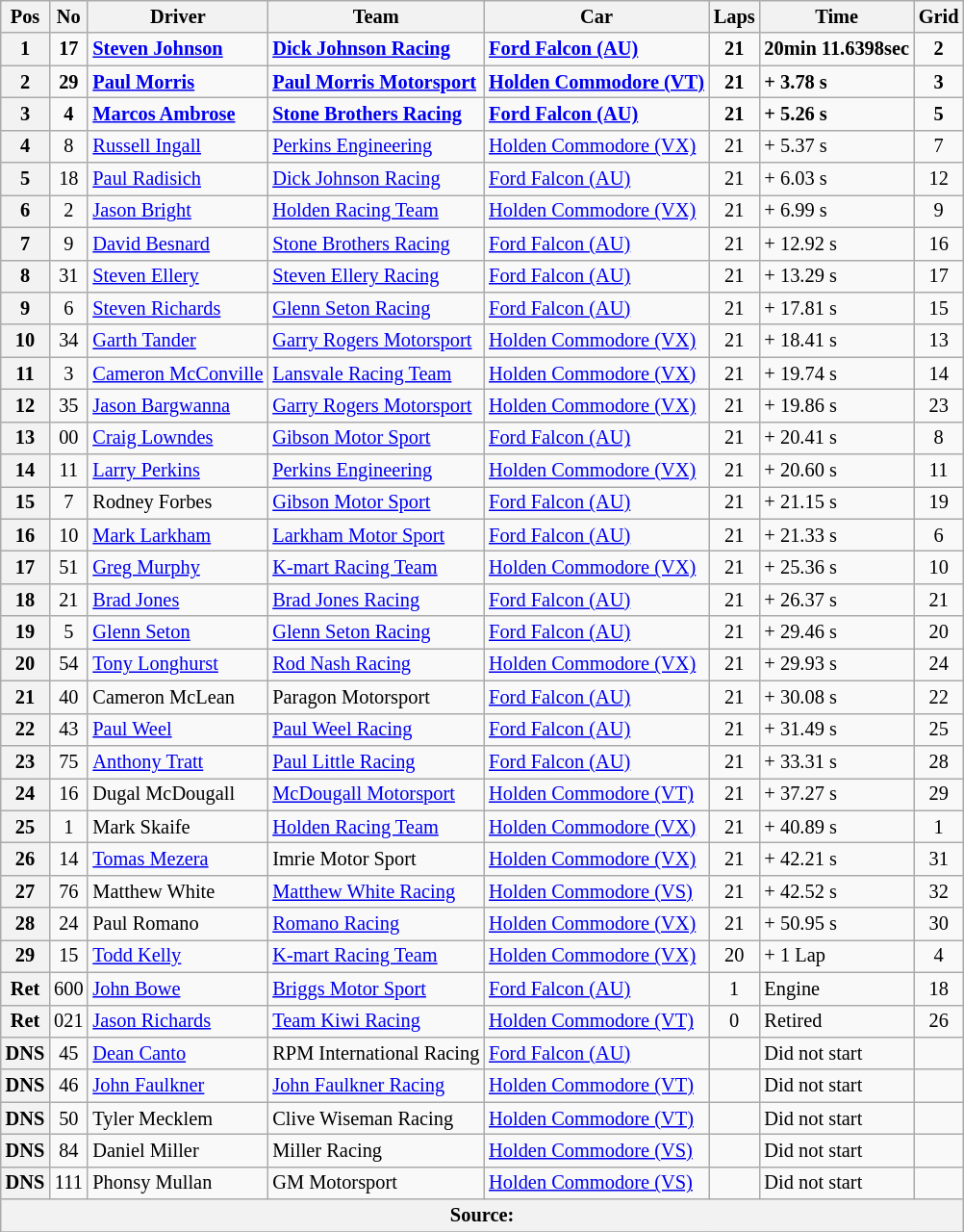<table class="wikitable" style="font-size: 85%;">
<tr>
<th>Pos</th>
<th>No</th>
<th>Driver</th>
<th>Team</th>
<th>Car</th>
<th>Laps</th>
<th>Time</th>
<th>Grid</th>
</tr>
<tr>
<th>1</th>
<td align=center><strong>17</strong></td>
<td><strong> <a href='#'>Steven Johnson</a></strong></td>
<td><strong><a href='#'>Dick Johnson Racing</a></strong></td>
<td><strong><a href='#'>Ford Falcon (AU)</a></strong></td>
<td align=center><strong>21</strong></td>
<td><strong>20min 11.6398sec</strong></td>
<td align=center><strong>2</strong></td>
</tr>
<tr>
<th>2</th>
<td align=center><strong>29</strong></td>
<td><strong> <a href='#'>Paul Morris</a></strong></td>
<td><strong><a href='#'>Paul Morris Motorsport</a></strong></td>
<td><strong><a href='#'>Holden Commodore (VT)</a></strong></td>
<td align=center><strong>21</strong></td>
<td><strong>+ 3.78 s</strong></td>
<td align=center><strong>3</strong></td>
</tr>
<tr>
<th>3</th>
<td align=center><strong>4</strong></td>
<td><strong> <a href='#'>Marcos Ambrose</a></strong></td>
<td><strong><a href='#'>Stone Brothers Racing</a></strong></td>
<td><strong><a href='#'>Ford Falcon (AU)</a></strong></td>
<td align=center><strong>21</strong></td>
<td><strong>+ 5.26 s</strong></td>
<td align=center><strong>5</strong></td>
</tr>
<tr>
<th>4</th>
<td align=center>8</td>
<td> <a href='#'>Russell Ingall</a></td>
<td><a href='#'>Perkins Engineering</a></td>
<td><a href='#'>Holden Commodore (VX)</a></td>
<td align=center>21</td>
<td>+ 5.37 s</td>
<td align=center>7</td>
</tr>
<tr>
<th>5</th>
<td align=center>18</td>
<td> <a href='#'>Paul Radisich</a></td>
<td><a href='#'>Dick Johnson Racing</a></td>
<td><a href='#'>Ford Falcon (AU)</a></td>
<td align=center>21</td>
<td>+ 6.03 s</td>
<td align=center>12</td>
</tr>
<tr>
<th>6</th>
<td align=center>2</td>
<td> <a href='#'>Jason Bright</a></td>
<td><a href='#'>Holden Racing Team</a></td>
<td><a href='#'>Holden Commodore (VX)</a></td>
<td align=center>21</td>
<td>+ 6.99 s</td>
<td align=center>9</td>
</tr>
<tr>
<th>7</th>
<td align=center>9</td>
<td> <a href='#'>David Besnard</a></td>
<td><a href='#'>Stone Brothers Racing</a></td>
<td><a href='#'>Ford Falcon (AU)</a></td>
<td align=center>21</td>
<td>+ 12.92 s</td>
<td align=center>16</td>
</tr>
<tr>
<th>8</th>
<td align=center>31</td>
<td> <a href='#'>Steven Ellery</a></td>
<td><a href='#'>Steven Ellery Racing</a></td>
<td><a href='#'>Ford Falcon (AU)</a></td>
<td align=center>21</td>
<td>+ 13.29 s</td>
<td align=center>17</td>
</tr>
<tr>
<th>9</th>
<td align=center>6</td>
<td> <a href='#'>Steven Richards</a></td>
<td><a href='#'>Glenn Seton Racing</a></td>
<td><a href='#'>Ford Falcon (AU)</a></td>
<td align=center>21</td>
<td>+ 17.81 s</td>
<td align=center>15</td>
</tr>
<tr>
<th>10</th>
<td align=center>34</td>
<td> <a href='#'>Garth Tander</a></td>
<td><a href='#'>Garry Rogers Motorsport</a></td>
<td><a href='#'>Holden Commodore (VX)</a></td>
<td align=center>21</td>
<td>+ 18.41 s</td>
<td align=center>13</td>
</tr>
<tr>
<th>11</th>
<td align=center>3</td>
<td> <a href='#'>Cameron McConville</a></td>
<td><a href='#'>Lansvale Racing Team</a></td>
<td><a href='#'>Holden Commodore (VX)</a></td>
<td align=center>21</td>
<td>+ 19.74 s</td>
<td align=center>14</td>
</tr>
<tr>
<th>12</th>
<td align=center>35</td>
<td> <a href='#'>Jason Bargwanna</a></td>
<td><a href='#'>Garry Rogers Motorsport</a></td>
<td><a href='#'>Holden Commodore (VX)</a></td>
<td align=center>21</td>
<td>+ 19.86 s</td>
<td align=center>23</td>
</tr>
<tr>
<th>13</th>
<td align=center>00</td>
<td> <a href='#'>Craig Lowndes</a></td>
<td><a href='#'>Gibson Motor Sport</a></td>
<td><a href='#'>Ford Falcon (AU)</a></td>
<td align=center>21</td>
<td>+ 20.41 s</td>
<td align=center>8</td>
</tr>
<tr>
<th>14</th>
<td align=center>11</td>
<td> <a href='#'>Larry Perkins</a></td>
<td><a href='#'>Perkins Engineering</a></td>
<td><a href='#'>Holden Commodore (VX)</a></td>
<td align=center>21</td>
<td>+ 20.60 s</td>
<td align=center>11</td>
</tr>
<tr>
<th>15</th>
<td align=center>7</td>
<td> Rodney Forbes</td>
<td><a href='#'>Gibson Motor Sport</a></td>
<td><a href='#'>Ford Falcon (AU)</a></td>
<td align=center>21</td>
<td>+ 21.15 s</td>
<td align=center>19</td>
</tr>
<tr>
<th>16</th>
<td align=center>10</td>
<td> <a href='#'>Mark Larkham</a></td>
<td><a href='#'>Larkham Motor Sport</a></td>
<td><a href='#'>Ford Falcon (AU)</a></td>
<td align=center>21</td>
<td>+ 21.33 s</td>
<td align=center>6</td>
</tr>
<tr>
<th>17</th>
<td align=center>51</td>
<td> <a href='#'>Greg Murphy</a></td>
<td><a href='#'>K-mart Racing Team</a></td>
<td><a href='#'>Holden Commodore (VX)</a></td>
<td align=center>21</td>
<td>+ 25.36 s</td>
<td align=center>10</td>
</tr>
<tr>
<th>18</th>
<td align=center>21</td>
<td> <a href='#'>Brad Jones</a></td>
<td><a href='#'>Brad Jones Racing</a></td>
<td><a href='#'>Ford Falcon (AU)</a></td>
<td align=center>21</td>
<td>+ 26.37 s</td>
<td align=center>21</td>
</tr>
<tr>
<th>19</th>
<td align=center>5</td>
<td> <a href='#'>Glenn Seton</a></td>
<td><a href='#'>Glenn Seton Racing</a></td>
<td><a href='#'>Ford Falcon (AU)</a></td>
<td align=center>21</td>
<td>+ 29.46 s</td>
<td align=center>20</td>
</tr>
<tr>
<th>20</th>
<td align=center>54</td>
<td> <a href='#'>Tony Longhurst</a></td>
<td><a href='#'>Rod Nash Racing</a></td>
<td><a href='#'>Holden Commodore (VX)</a></td>
<td align=center>21</td>
<td>+ 29.93 s</td>
<td align=center>24</td>
</tr>
<tr>
<th>21</th>
<td align=center>40</td>
<td> Cameron McLean</td>
<td>Paragon Motorsport</td>
<td><a href='#'>Ford Falcon (AU)</a></td>
<td align=center>21</td>
<td>+ 30.08 s</td>
<td align=center>22</td>
</tr>
<tr>
<th>22</th>
<td align=center>43</td>
<td> <a href='#'>Paul Weel</a></td>
<td><a href='#'>Paul Weel Racing</a></td>
<td><a href='#'>Ford Falcon (AU)</a></td>
<td align=center>21</td>
<td>+ 31.49 s</td>
<td align=center>25</td>
</tr>
<tr>
<th>23</th>
<td align=center>75</td>
<td> <a href='#'>Anthony Tratt</a></td>
<td><a href='#'>Paul Little Racing</a></td>
<td><a href='#'>Ford Falcon (AU)</a></td>
<td align=center>21</td>
<td>+ 33.31 s</td>
<td align=center>28</td>
</tr>
<tr>
<th>24</th>
<td align=center>16</td>
<td> Dugal McDougall</td>
<td><a href='#'>McDougall Motorsport</a></td>
<td><a href='#'>Holden Commodore (VT)</a></td>
<td align=center>21</td>
<td>+ 37.27 s</td>
<td align=center>29</td>
</tr>
<tr>
<th>25</th>
<td align=center>1</td>
<td> Mark Skaife</td>
<td><a href='#'>Holden Racing Team</a></td>
<td><a href='#'>Holden Commodore (VX)</a></td>
<td align=center>21</td>
<td>+ 40.89 s</td>
<td align=center>1</td>
</tr>
<tr>
<th>26</th>
<td align=center>14</td>
<td> <a href='#'>Tomas Mezera</a></td>
<td>Imrie Motor Sport</td>
<td><a href='#'>Holden Commodore (VX)</a></td>
<td align=center>21</td>
<td>+ 42.21 s</td>
<td align=center>31</td>
</tr>
<tr>
<th>27</th>
<td align=center>76</td>
<td> Matthew White</td>
<td><a href='#'>Matthew White Racing</a></td>
<td><a href='#'>Holden Commodore (VS)</a></td>
<td align=center>21</td>
<td>+ 42.52 s</td>
<td align=center>32</td>
</tr>
<tr>
<th>28</th>
<td align=center>24</td>
<td> Paul Romano</td>
<td><a href='#'>Romano Racing</a></td>
<td><a href='#'>Holden Commodore (VX)</a></td>
<td align=center>21</td>
<td>+ 50.95 s</td>
<td align=center>30</td>
</tr>
<tr>
<th>29</th>
<td align=center>15</td>
<td> <a href='#'>Todd Kelly</a></td>
<td><a href='#'>K-mart Racing Team</a></td>
<td><a href='#'>Holden Commodore (VX)</a></td>
<td align=center>20</td>
<td>+ 1 Lap</td>
<td align=center>4</td>
</tr>
<tr>
<th>Ret</th>
<td align=center>600</td>
<td> <a href='#'>John Bowe</a></td>
<td><a href='#'>Briggs Motor Sport</a></td>
<td><a href='#'>Ford Falcon (AU)</a></td>
<td align=center>1</td>
<td>Engine</td>
<td align=center>18</td>
</tr>
<tr>
<th>Ret</th>
<td align=center>021</td>
<td> <a href='#'>Jason Richards</a></td>
<td><a href='#'>Team Kiwi Racing</a></td>
<td><a href='#'>Holden Commodore (VT)</a></td>
<td align=center>0</td>
<td>Retired</td>
<td align=center>26</td>
</tr>
<tr>
<th>DNS</th>
<td align=center>45</td>
<td> <a href='#'>Dean Canto</a></td>
<td>RPM International Racing</td>
<td><a href='#'>Ford Falcon (AU)</a></td>
<td align=center></td>
<td>Did not start</td>
<td align=center></td>
</tr>
<tr>
<th>DNS</th>
<td align=center>46</td>
<td> <a href='#'>John Faulkner</a></td>
<td><a href='#'>John Faulkner Racing</a></td>
<td><a href='#'>Holden Commodore (VT)</a></td>
<td align=center></td>
<td>Did not start</td>
<td align=center></td>
</tr>
<tr>
<th>DNS</th>
<td align=center>50</td>
<td> Tyler Mecklem</td>
<td>Clive Wiseman Racing</td>
<td><a href='#'>Holden Commodore (VT)</a></td>
<td align=center></td>
<td>Did not start</td>
<td align=center></td>
</tr>
<tr>
<th>DNS</th>
<td align=center>84</td>
<td> Daniel Miller</td>
<td>Miller Racing</td>
<td><a href='#'>Holden Commodore (VS)</a></td>
<td align=center></td>
<td>Did not start</td>
<td align=center></td>
</tr>
<tr>
<th>DNS</th>
<td align=center>111</td>
<td> Phonsy Mullan</td>
<td>GM Motorsport</td>
<td><a href='#'>Holden Commodore (VS)</a></td>
<td align=center></td>
<td>Did not start</td>
<td align=center></td>
</tr>
<tr>
<th colspan=8>Source:</th>
</tr>
<tr>
</tr>
</table>
